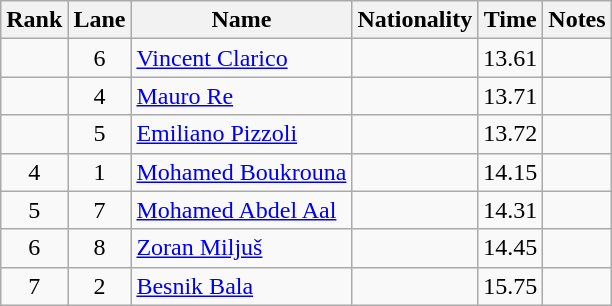<table class="wikitable sortable" style="text-align:center">
<tr>
<th>Rank</th>
<th>Lane</th>
<th>Name</th>
<th>Nationality</th>
<th>Time</th>
<th>Notes</th>
</tr>
<tr>
<td></td>
<td>6</td>
<td align=left><a href='#'>Vincent Clarico</a></td>
<td align=left></td>
<td>13.61</td>
<td></td>
</tr>
<tr>
<td></td>
<td>4</td>
<td align=left><a href='#'>Mauro Re</a></td>
<td align=left></td>
<td>13.71</td>
<td></td>
</tr>
<tr>
<td></td>
<td>5</td>
<td align=left><a href='#'>Emiliano Pizzoli</a></td>
<td align=left></td>
<td>13.72</td>
<td></td>
</tr>
<tr>
<td>4</td>
<td>1</td>
<td align=left><a href='#'>Mohamed Boukrouna</a></td>
<td align=left></td>
<td>14.15</td>
<td></td>
</tr>
<tr>
<td>5</td>
<td>7</td>
<td align=left><a href='#'>Mohamed Abdel Aal</a></td>
<td align=left></td>
<td>14.31</td>
<td></td>
</tr>
<tr>
<td>6</td>
<td>8</td>
<td align=left><a href='#'>Zoran Miljuš</a></td>
<td align=left></td>
<td>14.45</td>
<td></td>
</tr>
<tr>
<td>7</td>
<td>2</td>
<td align=left><a href='#'>Besnik Bala</a></td>
<td align=left></td>
<td>15.75</td>
<td></td>
</tr>
</table>
